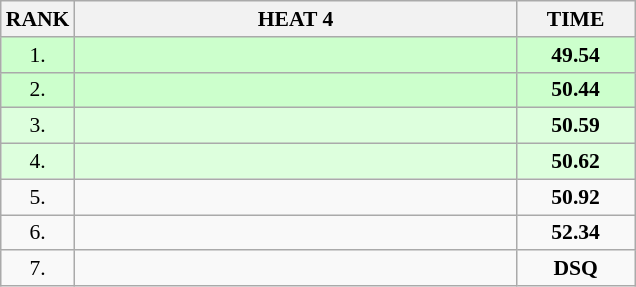<table class="wikitable" style="border-collapse: collapse; font-size: 90%;">
<tr>
<th>RANK</th>
<th style="width: 20em">HEAT 4</th>
<th style="width: 5em">TIME</th>
</tr>
<tr style="background:#ccffcc;">
<td align="center">1.</td>
<td></td>
<td align="center"><strong>49.54</strong></td>
</tr>
<tr style="background:#ccffcc;">
<td align="center">2.</td>
<td></td>
<td align="center"><strong>50.44 </strong></td>
</tr>
<tr style="background:#ddffdd;">
<td align="center">3.</td>
<td></td>
<td align="center"><strong>50.59 </strong></td>
</tr>
<tr style="background:#ddffdd;">
<td align="center">4.</td>
<td></td>
<td align="center"><strong>50.62 </strong></td>
</tr>
<tr>
<td align="center">5.</td>
<td></td>
<td align="center"><strong>50.92 </strong></td>
</tr>
<tr>
<td align="center">6.</td>
<td></td>
<td align="center"><strong>52.34 </strong></td>
</tr>
<tr>
<td align="center">7.</td>
<td></td>
<td align="center"><strong>DSQ </strong></td>
</tr>
</table>
